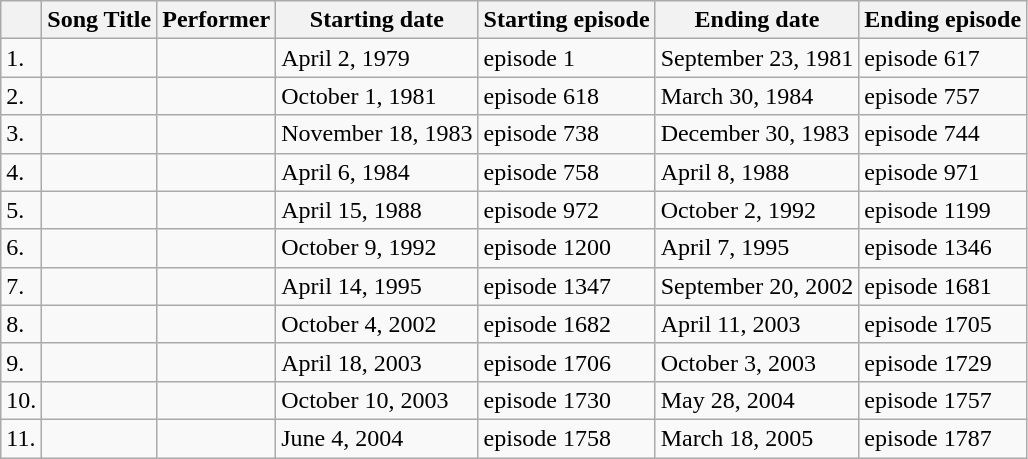<table class = "wikitable">
<tr>
<th></th>
<th>Song Title</th>
<th>Performer</th>
<th>Starting date</th>
<th>Starting episode</th>
<th>Ending date</th>
<th>Ending episode</th>
</tr>
<tr>
<td>1.</td>
<td></td>
<td></td>
<td>April 2, 1979</td>
<td>episode 1</td>
<td>September 23, 1981</td>
<td>episode 617</td>
</tr>
<tr>
<td>2.</td>
<td></td>
<td></td>
<td>October 1, 1981</td>
<td>episode 618</td>
<td>March 30, 1984</td>
<td>episode 757</td>
</tr>
<tr>
<td>3.</td>
<td></td>
<td></td>
<td>November 18, 1983</td>
<td>episode 738</td>
<td>December 30, 1983</td>
<td>episode 744</td>
</tr>
<tr>
<td>4.</td>
<td></td>
<td></td>
<td>April 6, 1984</td>
<td>episode 758</td>
<td>April 8, 1988</td>
<td>episode 971</td>
</tr>
<tr>
<td>5.</td>
<td></td>
<td></td>
<td>April 15, 1988</td>
<td>episode 972</td>
<td>October 2, 1992</td>
<td>episode 1199</td>
</tr>
<tr>
<td>6.</td>
<td></td>
<td></td>
<td>October 9, 1992</td>
<td>episode 1200</td>
<td>April 7, 1995</td>
<td>episode 1346</td>
</tr>
<tr>
<td>7.</td>
<td></td>
<td></td>
<td>April 14, 1995</td>
<td>episode 1347</td>
<td>September 20, 2002</td>
<td>episode 1681</td>
</tr>
<tr>
<td>8.</td>
<td></td>
<td></td>
<td>October 4, 2002</td>
<td>episode 1682</td>
<td>April 11, 2003</td>
<td>episode 1705</td>
</tr>
<tr>
<td>9.</td>
<td></td>
<td></td>
<td>April 18, 2003</td>
<td>episode 1706</td>
<td>October 3, 2003</td>
<td>episode 1729</td>
</tr>
<tr>
<td>10.</td>
<td></td>
<td></td>
<td>October 10, 2003</td>
<td>episode 1730</td>
<td>May 28, 2004</td>
<td>episode 1757</td>
</tr>
<tr>
<td>11.</td>
<td></td>
<td></td>
<td>June 4, 2004</td>
<td>episode 1758</td>
<td>March 18, 2005</td>
<td>episode 1787</td>
</tr>
</table>
